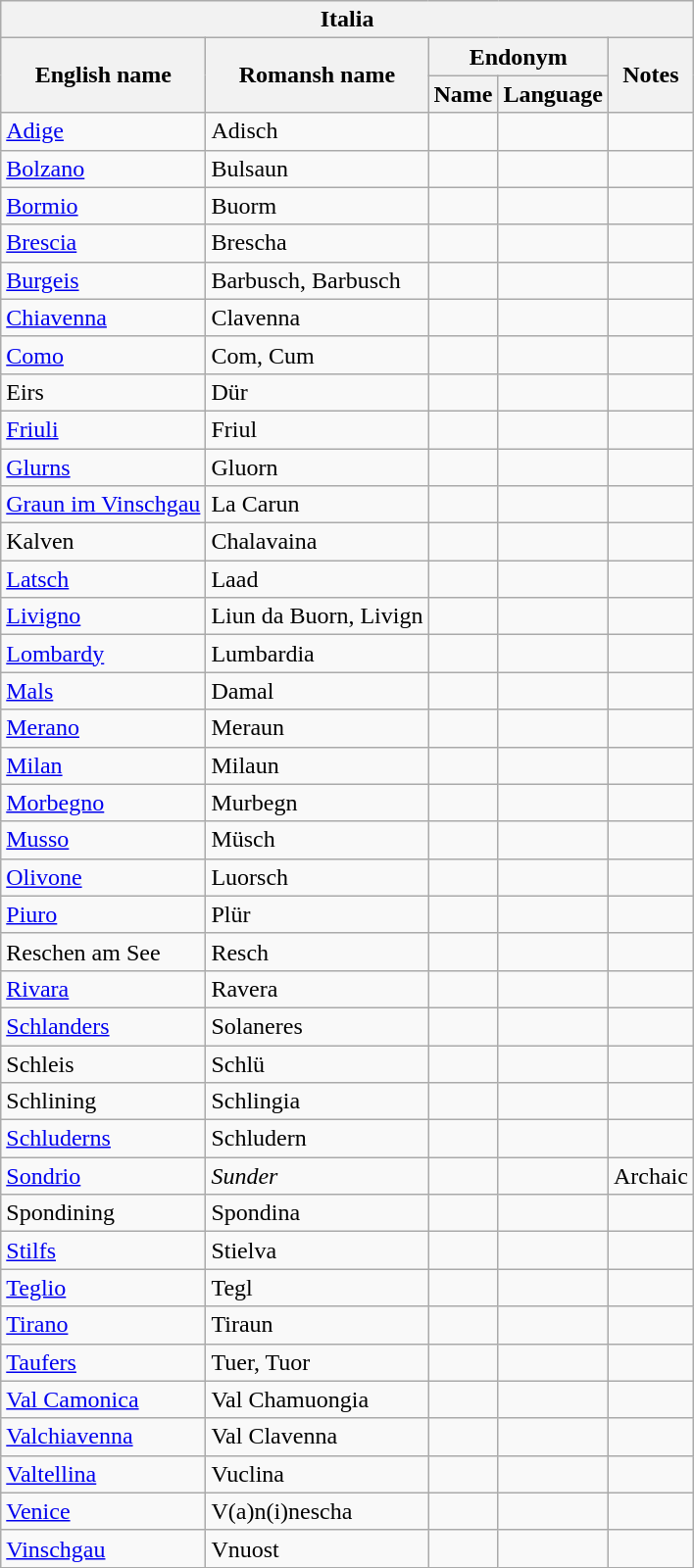<table class="wikitable sortable">
<tr>
<th colspan="5"> Italia</th>
</tr>
<tr>
<th rowspan="2">English name</th>
<th rowspan="2">Romansh name</th>
<th colspan="2">Endonym</th>
<th rowspan="2">Notes</th>
</tr>
<tr>
<th>Name</th>
<th>Language</th>
</tr>
<tr>
<td><a href='#'>Adige</a></td>
<td>Adisch</td>
<td></td>
<td></td>
<td></td>
</tr>
<tr>
<td><a href='#'>Bolzano</a></td>
<td>Bulsaun</td>
<td></td>
<td></td>
<td></td>
</tr>
<tr>
<td><a href='#'>Bormio</a></td>
<td>Buorm</td>
<td></td>
<td></td>
<td></td>
</tr>
<tr>
<td><a href='#'>Brescia</a></td>
<td>Brescha</td>
<td></td>
<td></td>
<td></td>
</tr>
<tr>
<td><a href='#'>Burgeis</a></td>
<td>Barbusch, Barbusch</td>
<td></td>
<td></td>
<td></td>
</tr>
<tr>
<td><a href='#'>Chiavenna</a></td>
<td>Clavenna</td>
<td></td>
<td></td>
<td></td>
</tr>
<tr>
<td><a href='#'>Como</a></td>
<td>Com, Cum</td>
<td></td>
<td></td>
<td></td>
</tr>
<tr>
<td>Eirs</td>
<td>Dür</td>
<td></td>
<td></td>
<td></td>
</tr>
<tr>
<td><a href='#'>Friuli</a></td>
<td>Friul</td>
<td></td>
<td></td>
<td></td>
</tr>
<tr>
<td><a href='#'>Glurns</a></td>
<td>Gluorn</td>
<td></td>
<td></td>
<td></td>
</tr>
<tr>
<td><a href='#'>Graun im Vinschgau</a></td>
<td>La Carun</td>
<td></td>
<td></td>
<td></td>
</tr>
<tr>
<td>Kalven</td>
<td>Chalavaina</td>
<td></td>
<td></td>
<td></td>
</tr>
<tr>
<td><a href='#'>Latsch</a></td>
<td>Laad</td>
<td></td>
<td></td>
<td></td>
</tr>
<tr>
<td><a href='#'>Livigno</a></td>
<td>Liun da Buorn, Livign</td>
<td></td>
<td></td>
<td></td>
</tr>
<tr>
<td><a href='#'>Lombardy</a></td>
<td>Lumbardia</td>
<td></td>
<td></td>
<td></td>
</tr>
<tr>
<td><a href='#'>Mals</a></td>
<td>Damal</td>
<td></td>
<td></td>
<td></td>
</tr>
<tr>
<td><a href='#'>Merano</a></td>
<td>Meraun</td>
<td></td>
<td></td>
<td></td>
</tr>
<tr>
<td><a href='#'>Milan</a></td>
<td>Milaun</td>
<td></td>
<td></td>
<td></td>
</tr>
<tr>
<td><a href='#'>Morbegno</a></td>
<td>Murbegn</td>
<td></td>
<td></td>
<td></td>
</tr>
<tr>
<td><a href='#'>Musso</a></td>
<td>Müsch</td>
<td></td>
<td></td>
<td></td>
</tr>
<tr>
<td><a href='#'>Olivone</a></td>
<td>Luorsch</td>
<td></td>
<td></td>
<td></td>
</tr>
<tr>
<td><a href='#'>Piuro</a></td>
<td>Plür</td>
<td></td>
<td></td>
<td></td>
</tr>
<tr>
<td>Reschen am See</td>
<td>Resch</td>
<td></td>
<td></td>
<td></td>
</tr>
<tr>
<td><a href='#'>Rivara</a></td>
<td>Ravera</td>
<td></td>
<td></td>
<td></td>
</tr>
<tr>
<td><a href='#'>Schlanders</a></td>
<td>Solaneres</td>
<td></td>
<td></td>
<td></td>
</tr>
<tr>
<td>Schleis</td>
<td>Schlü</td>
<td></td>
<td></td>
<td></td>
</tr>
<tr>
<td>Schlining</td>
<td>Schlingia</td>
<td></td>
<td></td>
<td></td>
</tr>
<tr>
<td><a href='#'>Schluderns</a></td>
<td>Schludern</td>
<td></td>
<td></td>
<td></td>
</tr>
<tr>
<td><a href='#'>Sondrio</a></td>
<td><em>Sunder</em></td>
<td></td>
<td></td>
<td>Archaic</td>
</tr>
<tr>
<td>Spondining</td>
<td>Spondina</td>
<td></td>
<td></td>
<td></td>
</tr>
<tr>
<td><a href='#'>Stilfs</a></td>
<td>Stielva</td>
<td></td>
<td></td>
<td></td>
</tr>
<tr>
<td><a href='#'>Teglio</a></td>
<td>Tegl</td>
<td></td>
<td></td>
<td></td>
</tr>
<tr>
<td><a href='#'>Tirano</a></td>
<td>Tiraun</td>
<td></td>
<td></td>
<td></td>
</tr>
<tr>
<td><a href='#'>Taufers</a></td>
<td>Tuer, Tuor</td>
<td></td>
<td></td>
<td></td>
</tr>
<tr>
<td><a href='#'>Val Camonica</a></td>
<td>Val Chamuongia</td>
<td></td>
<td></td>
<td></td>
</tr>
<tr>
<td><a href='#'>Valchiavenna</a></td>
<td>Val Clavenna</td>
<td></td>
<td></td>
<td></td>
</tr>
<tr>
<td><a href='#'>Valtellina</a></td>
<td>Vuclina</td>
<td></td>
<td></td>
<td></td>
</tr>
<tr>
<td><a href='#'>Venice</a></td>
<td>V(a)n(i)nescha</td>
<td></td>
<td></td>
<td></td>
</tr>
<tr>
<td><a href='#'>Vinschgau</a></td>
<td>Vnuost</td>
<td></td>
<td></td>
<td></td>
</tr>
</table>
